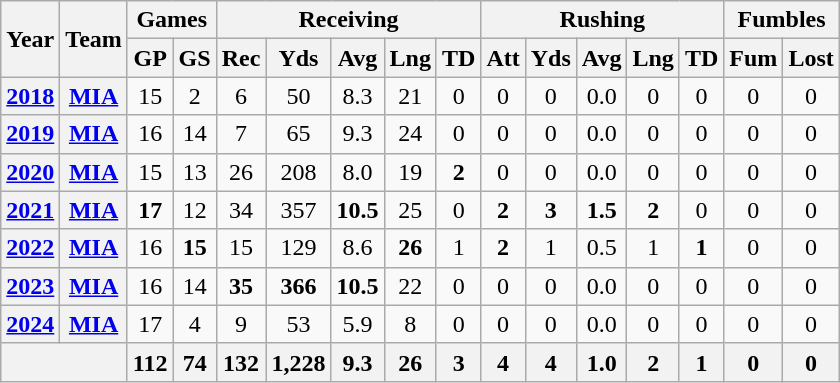<table class="wikitable" style="text-align:center;">
<tr>
<th rowspan="2">Year</th>
<th rowspan="2">Team</th>
<th colspan="2">Games</th>
<th colspan="5">Receiving</th>
<th colspan="5">Rushing</th>
<th colspan="2">Fumbles</th>
</tr>
<tr>
<th>GP</th>
<th>GS</th>
<th>Rec</th>
<th>Yds</th>
<th>Avg</th>
<th>Lng</th>
<th>TD</th>
<th>Att</th>
<th>Yds</th>
<th>Avg</th>
<th>Lng</th>
<th>TD</th>
<th>Fum</th>
<th>Lost</th>
</tr>
<tr>
<th><a href='#'>2018</a></th>
<th><a href='#'>MIA</a></th>
<td>15</td>
<td>2</td>
<td>6</td>
<td>50</td>
<td>8.3</td>
<td>21</td>
<td>0</td>
<td>0</td>
<td>0</td>
<td>0.0</td>
<td>0</td>
<td>0</td>
<td>0</td>
<td>0</td>
</tr>
<tr>
<th><a href='#'>2019</a></th>
<th><a href='#'>MIA</a></th>
<td>16</td>
<td>14</td>
<td>7</td>
<td>65</td>
<td>9.3</td>
<td>24</td>
<td>0</td>
<td>0</td>
<td>0</td>
<td>0.0</td>
<td>0</td>
<td>0</td>
<td>0</td>
<td>0</td>
</tr>
<tr>
<th><a href='#'>2020</a></th>
<th><a href='#'>MIA</a></th>
<td>15</td>
<td>13</td>
<td>26</td>
<td>208</td>
<td>8.0</td>
<td>19</td>
<td><strong>2</strong></td>
<td>0</td>
<td>0</td>
<td>0.0</td>
<td>0</td>
<td>0</td>
<td>0</td>
<td>0</td>
</tr>
<tr>
<th><a href='#'>2021</a></th>
<th><a href='#'>MIA</a></th>
<td><strong>17</strong></td>
<td>12</td>
<td>34</td>
<td>357</td>
<td><strong>10.5</strong></td>
<td>25</td>
<td>0</td>
<td><strong>2</strong></td>
<td><strong>3</strong></td>
<td><strong>1.5</strong></td>
<td><strong>2</strong></td>
<td>0</td>
<td>0</td>
<td>0</td>
</tr>
<tr>
<th><a href='#'>2022</a></th>
<th><a href='#'>MIA</a></th>
<td>16</td>
<td><strong>15</strong></td>
<td>15</td>
<td>129</td>
<td>8.6</td>
<td><strong>26</strong></td>
<td>1</td>
<td><strong>2</strong></td>
<td>1</td>
<td>0.5</td>
<td>1</td>
<td><strong>1</strong></td>
<td>0</td>
<td>0</td>
</tr>
<tr>
<th><a href='#'>2023</a></th>
<th><a href='#'>MIA</a></th>
<td>16</td>
<td>14</td>
<td><strong>35</strong></td>
<td><strong>366</strong></td>
<td><strong>10.5</strong></td>
<td>22</td>
<td>0</td>
<td>0</td>
<td>0</td>
<td>0.0</td>
<td>0</td>
<td>0</td>
<td>0</td>
<td>0</td>
</tr>
<tr>
<th><a href='#'>2024</a></th>
<th><a href='#'>MIA</a></th>
<td>17</td>
<td>4</td>
<td>9</td>
<td>53</td>
<td>5.9</td>
<td>8</td>
<td>0</td>
<td>0</td>
<td>0</td>
<td>0.0</td>
<td>0</td>
<td>0</td>
<td>0</td>
<td>0</td>
</tr>
<tr>
<th colspan="2"></th>
<th>112</th>
<th>74</th>
<th>132</th>
<th>1,228</th>
<th>9.3</th>
<th>26</th>
<th>3</th>
<th>4</th>
<th>4</th>
<th>1.0</th>
<th>2</th>
<th>1</th>
<th>0</th>
<th>0</th>
</tr>
</table>
